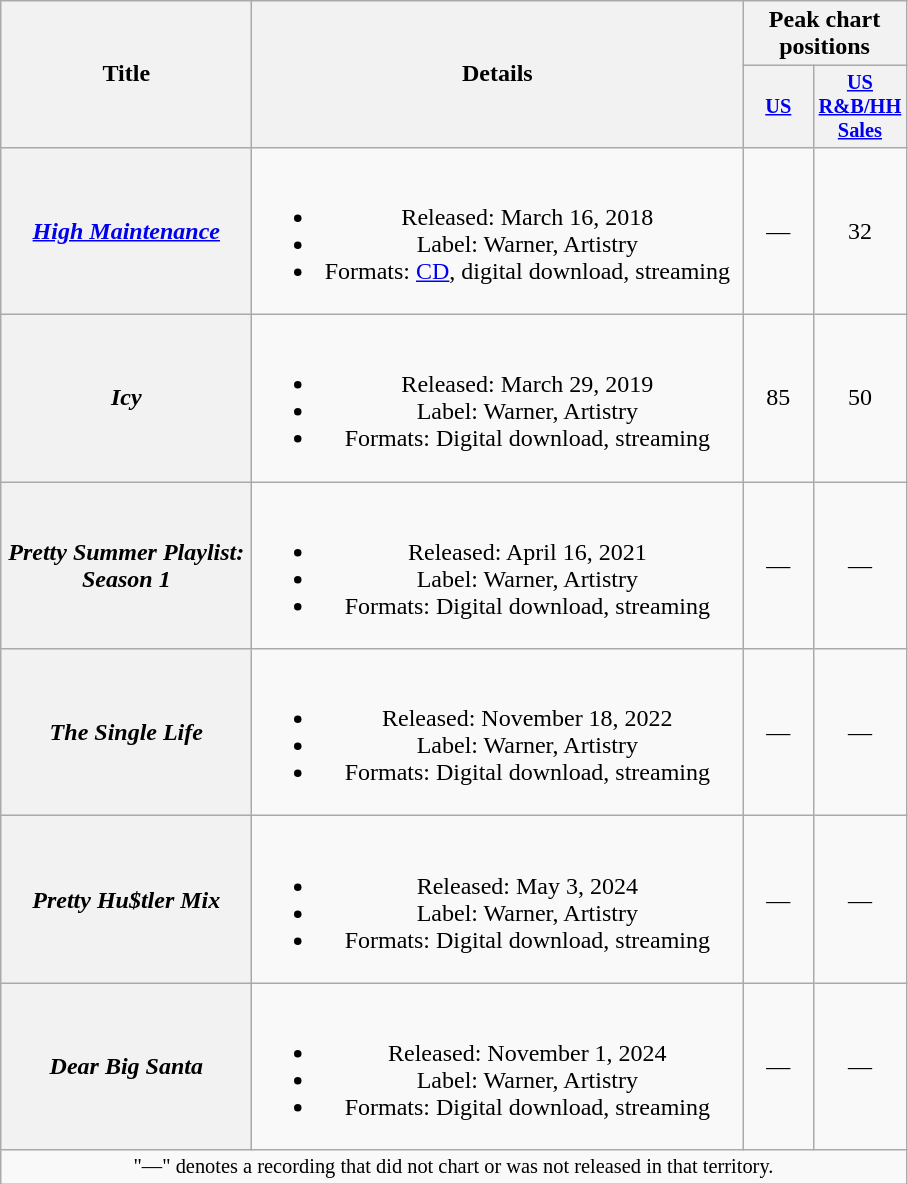<table class="wikitable plainrowheaders" style="text-align:center">
<tr>
<th scope="col" rowspan="2" style="width:10em">Title</th>
<th scope="col" rowspan="2" style="width:20em">Details</th>
<th scope="col" colspan="2">Peak chart positions</th>
</tr>
<tr>
<th scope="col" style="width:3em;font-size:85%;"><a href='#'>US</a><br></th>
<th scope="col" style="width:3em;font-size:85%;"><a href='#'>US<br>R&B/HH<br>Sales</a><br></th>
</tr>
<tr>
<th scope="row"><em><a href='#'>High Maintenance</a></em></th>
<td><br><ul><li>Released: March 16, 2018</li><li>Label: Warner, Artistry</li><li>Formats: <a href='#'>CD</a>, digital download, streaming</li></ul></td>
<td>—</td>
<td>32</td>
</tr>
<tr>
<th scope="row"><em>Icy</em></th>
<td><br><ul><li>Released: March 29, 2019</li><li>Label: Warner, Artistry</li><li>Formats: Digital download, streaming</li></ul></td>
<td>85</td>
<td>50</td>
</tr>
<tr>
<th scope="row"><em>Pretty Summer Playlist: Season 1</em></th>
<td><br><ul><li>Released: April 16, 2021</li><li>Label: Warner, Artistry</li><li>Formats: Digital download, streaming</li></ul></td>
<td>—</td>
<td>—</td>
</tr>
<tr>
<th scope="row"><em>The Single Life</em></th>
<td><br><ul><li>Released: November 18, 2022</li><li>Label: Warner, Artistry</li><li>Formats: Digital download, streaming</li></ul></td>
<td>—</td>
<td>—</td>
</tr>
<tr>
<th scope="row"><em>Pretty Hu$tler Mix</em></th>
<td><br><ul><li>Released: May 3, 2024</li><li>Label: Warner, Artistry</li><li>Formats: Digital download, streaming</li></ul></td>
<td>—</td>
<td>—</td>
</tr>
<tr>
<th scope="row"><em>Dear Big Santa</em></th>
<td><br><ul><li>Released: November 1, 2024</li><li>Label: Warner, Artistry</li><li>Formats: Digital download, streaming</li></ul></td>
<td>—</td>
<td>—</td>
</tr>
<tr>
<td colspan="4" style="font-size:85%">"—" denotes a recording that did not chart or was not released in that territory.</td>
</tr>
</table>
